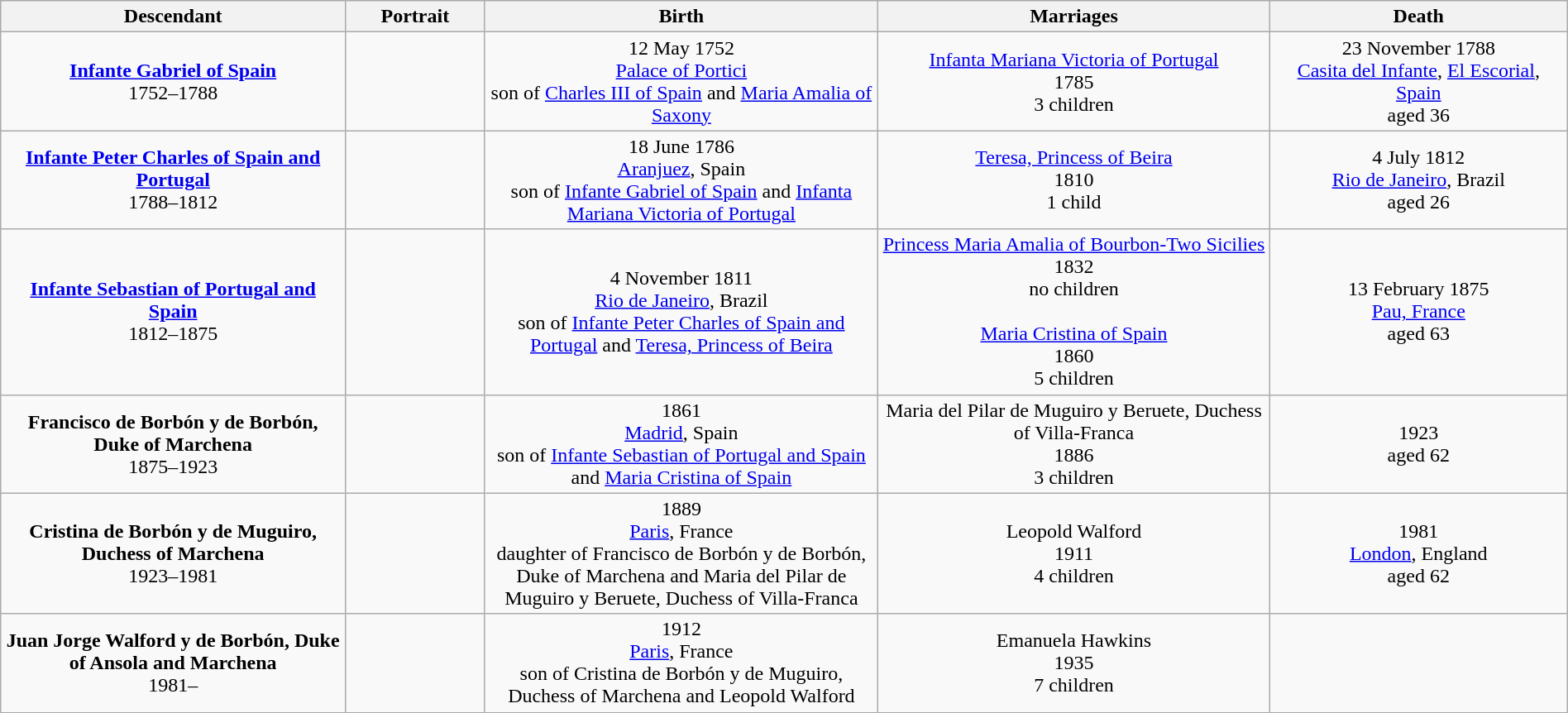<table style="text-align:center; width:100%" class="wikitable sticky-header">
<tr>
<th width=22%>Descendant</th>
<th width=105px>Portrait</th>
<th>Birth</th>
<th width=25%>Marriages</th>
<th width=19%>Death</th>
</tr>
<tr>
<td><strong><a href='#'>Infante Gabriel of Spain</a></strong><br>1752–1788</td>
<td></td>
<td>12 May 1752<br><a href='#'>Palace of Portici</a><br>son of <a href='#'>Charles III of Spain</a> and <a href='#'>Maria Amalia of Saxony</a></td>
<td><a href='#'>Infanta Mariana Victoria of Portugal</a><br>1785<br>3 children</td>
<td>23 November 1788<br><a href='#'>Casita del Infante</a>, <a href='#'>El Escorial</a>, <a href='#'>Spain</a><br>aged 36</td>
</tr>
<tr>
<td><strong><a href='#'>Infante Peter Charles of Spain and Portugal</a></strong><br>1788–1812</td>
<td></td>
<td>18 June 1786<br><a href='#'>Aranjuez</a>, Spain<br>son of <a href='#'>Infante Gabriel of Spain</a> and <a href='#'>Infanta Mariana Victoria of Portugal</a></td>
<td><a href='#'>Teresa, Princess of Beira</a><br>1810<br>1 child</td>
<td>4 July 1812<br><a href='#'>Rio de Janeiro</a>, Brazil<br>aged 26</td>
</tr>
<tr>
<td><strong><a href='#'>Infante Sebastian of Portugal and Spain</a></strong><br>1812–1875</td>
<td></td>
<td>4 November 1811<br><a href='#'>Rio de Janeiro</a>, Brazil<br>son of <a href='#'>Infante Peter Charles of Spain and Portugal</a> and <a href='#'>Teresa, Princess of Beira</a></td>
<td><a href='#'>Princess Maria Amalia of Bourbon-Two Sicilies</a><br>1832<br>no children<br><br><a href='#'>Maria Cristina of Spain</a><br>1860<br>5 children</td>
<td>13 February 1875<br><a href='#'>Pau, France</a><br>aged 63</td>
</tr>
<tr>
<td><strong>Francisco de Borbón y de Borbón, Duke of Marchena</strong><br>1875–1923</td>
<td></td>
<td>1861<br><a href='#'>Madrid</a>, Spain<br>son of <a href='#'>Infante Sebastian of Portugal and Spain</a> and <a href='#'>Maria Cristina of Spain</a></td>
<td>Maria del Pilar de Muguiro y Beruete, Duchess of Villa-Franca<br>1886<br>3 children</td>
<td>1923<br>aged 62</td>
</tr>
<tr>
<td><strong>Cristina de Borbón y de Muguiro, Duchess of Marchena</strong><br>1923–1981</td>
<td></td>
<td>1889<br><a href='#'>Paris</a>, France<br>daughter of Francisco de Borbón y de Borbón, Duke of Marchena and Maria del Pilar de Muguiro y Beruete, Duchess of Villa-Franca</td>
<td>Leopold Walford<br>1911<br>4 children</td>
<td>1981<br><a href='#'>London</a>, England<br>aged 62</td>
</tr>
<tr>
<td><strong>Juan Jorge Walford y de Borbón, Duke of Ansola and Marchena</strong><br>1981–</td>
<td></td>
<td>1912<br><a href='#'>Paris</a>, France<br>son of Cristina de Borbón y de Muguiro, Duchess of Marchena and Leopold Walford</td>
<td>Emanuela Hawkins<br>1935<br>7 children</td>
<td></td>
</tr>
</table>
